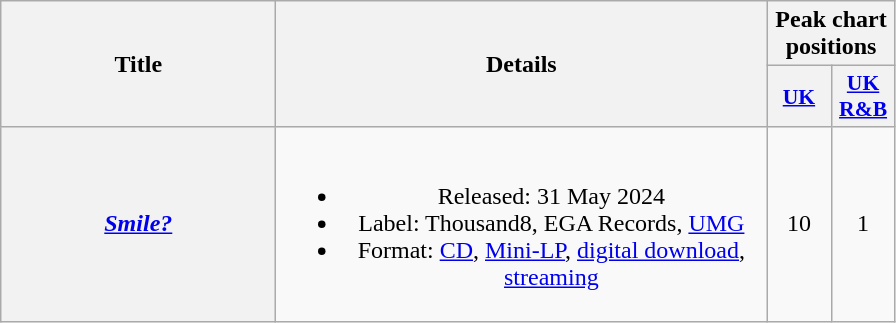<table class="wikitable plainrowheaders" style="text-align:center;">
<tr>
<th scope="col" rowspan="2" style="width:11em;">Title</th>
<th scope="col" rowspan="2" style="width:20em;">Details</th>
<th scope="col" colspan="3">Peak chart positions</th>
</tr>
<tr>
<th scope="col" style="width:2.5em;font-size:90%;"><a href='#'>UK</a><br></th>
<th scope="col" style="width:2.5em;font-size:90%;"><a href='#'>UK R&B</a><br></th>
</tr>
<tr>
<th scope="row"><em><a href='#'>Smile?</a></em></th>
<td><br><ul><li>Released: 31 May 2024</li><li>Label: Thousand8, EGA Records, <a href='#'>UMG</a></li><li>Format: <a href='#'>CD</a>, <a href='#'>Mini-LP</a>, <a href='#'>digital download</a>, <a href='#'>streaming</a></li></ul></td>
<td>10</td>
<td>1</td>
</tr>
</table>
